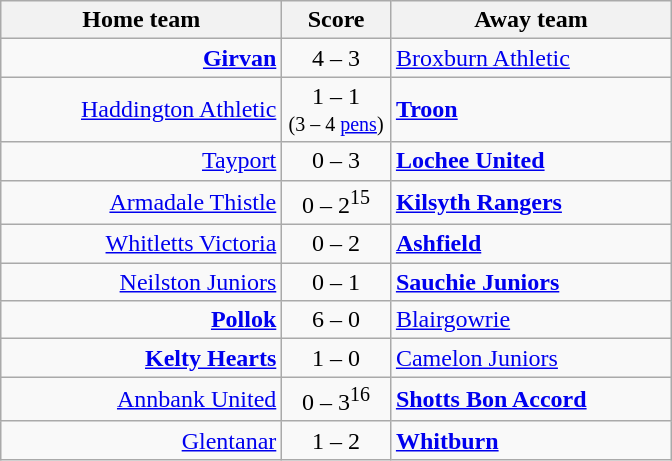<table border=0 cellpadding=4 cellspacing=0>
<tr>
<td valign="top"><br><table class="wikitable" style="border-collapse: collapse;">
<tr>
<th align="right" width="180">Home team</th>
<th align="center" width="65"> Score </th>
<th align="left" width="180">Away team</th>
</tr>
<tr>
<td style="text-align: right;"><strong><a href='#'>Girvan</a></strong></td>
<td style="text-align: center;">4 – 3</td>
<td style="text-align: left;"><a href='#'>Broxburn Athletic</a></td>
</tr>
<tr>
<td style="text-align: right;"><a href='#'>Haddington Athletic</a></td>
<td style="text-align: center;">1 – 1<br><small>(3 – 4 <a href='#'>pens</a>)</small></td>
<td style="text-align: left;"><strong><a href='#'>Troon</a></strong></td>
</tr>
<tr>
<td style="text-align: right;"><a href='#'>Tayport</a></td>
<td style="text-align: center;">0 – 3</td>
<td style="text-align: left;"><strong><a href='#'>Lochee United</a></strong></td>
</tr>
<tr>
<td style="text-align: right;"><a href='#'>Armadale Thistle</a></td>
<td style="text-align: center;">0 – 2<sup>15</sup></td>
<td style="text-align: left;"><strong><a href='#'>Kilsyth Rangers</a></strong></td>
</tr>
<tr>
<td style="text-align: right;"><a href='#'>Whitletts Victoria</a></td>
<td style="text-align: center;">0 – 2</td>
<td style="text-align: left;"><strong><a href='#'>Ashfield</a></strong></td>
</tr>
<tr>
<td style="text-align: right;"><a href='#'>Neilston Juniors</a></td>
<td style="text-align: center;">0 – 1</td>
<td style="text-align: left;"><strong><a href='#'>Sauchie Juniors</a></strong></td>
</tr>
<tr>
<td style="text-align: right;"><strong><a href='#'>Pollok</a></strong></td>
<td style="text-align: center;">6 – 0</td>
<td style="text-align: left;"><a href='#'>Blairgowrie</a></td>
</tr>
<tr>
<td style="text-align: right;"><strong><a href='#'>Kelty Hearts</a></strong></td>
<td style="text-align: center;">1 – 0</td>
<td style="text-align: left;"><a href='#'>Camelon Juniors</a></td>
</tr>
<tr>
<td style="text-align: right;"><a href='#'>Annbank United</a></td>
<td style="text-align: center;">0 – 3<sup>16</sup></td>
<td style="text-align: left;"><strong><a href='#'>Shotts Bon Accord</a></strong></td>
</tr>
<tr>
<td style="text-align: right;"><a href='#'>Glentanar</a></td>
<td style="text-align: center;">1 – 2</td>
<td style="text-align: left;"><strong><a href='#'>Whitburn</a></strong></td>
</tr>
</table>
</td>
</tr>
</table>
